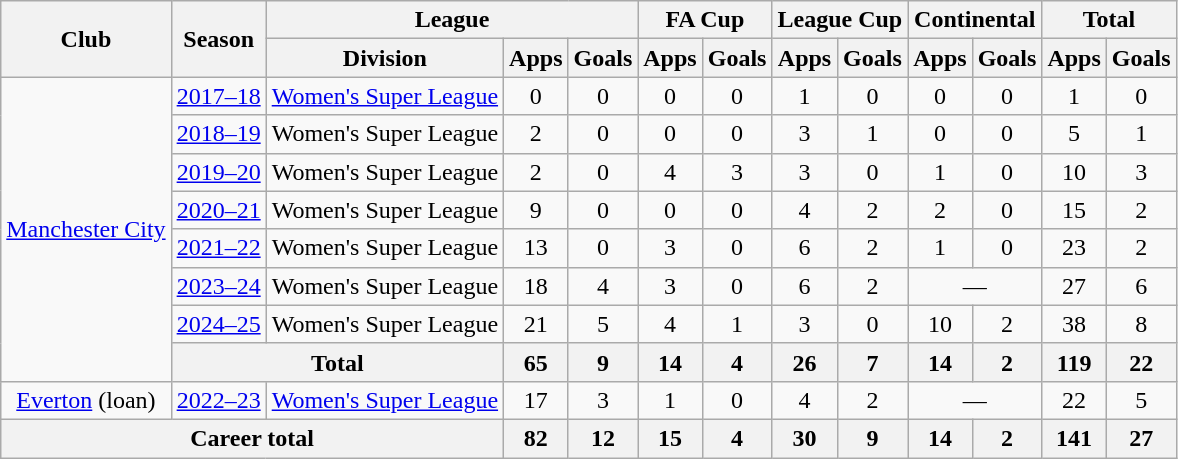<table class="wikitable" style="text-align:center">
<tr>
<th rowspan="2">Club</th>
<th rowspan="2">Season</th>
<th colspan="3">League</th>
<th colspan="2">FA Cup</th>
<th colspan="2">League Cup</th>
<th colspan="2">Continental</th>
<th colspan="2">Total</th>
</tr>
<tr>
<th>Division</th>
<th>Apps</th>
<th>Goals</th>
<th>Apps</th>
<th>Goals</th>
<th>Apps</th>
<th>Goals</th>
<th>Apps</th>
<th>Goals</th>
<th>Apps</th>
<th>Goals</th>
</tr>
<tr>
<td rowspan="8"><a href='#'>Manchester City</a></td>
<td><a href='#'>2017–18</a></td>
<td><a href='#'>Women's Super League</a></td>
<td>0</td>
<td>0</td>
<td>0</td>
<td>0</td>
<td>1</td>
<td>0</td>
<td>0</td>
<td>0</td>
<td>1</td>
<td>0</td>
</tr>
<tr>
<td><a href='#'>2018–19</a></td>
<td>Women's Super League</td>
<td>2</td>
<td>0</td>
<td>0</td>
<td>0</td>
<td>3</td>
<td>1</td>
<td>0</td>
<td>0</td>
<td>5</td>
<td>1</td>
</tr>
<tr>
<td><a href='#'>2019–20</a></td>
<td>Women's Super League</td>
<td>2</td>
<td>0</td>
<td>4</td>
<td>3</td>
<td>3</td>
<td>0</td>
<td>1</td>
<td>0</td>
<td>10</td>
<td>3</td>
</tr>
<tr>
<td><a href='#'>2020–21</a></td>
<td>Women's Super League</td>
<td>9</td>
<td>0</td>
<td>0</td>
<td>0</td>
<td>4</td>
<td>2</td>
<td>2</td>
<td>0</td>
<td>15</td>
<td>2</td>
</tr>
<tr>
<td><a href='#'>2021–22</a></td>
<td>Women's Super League</td>
<td>13</td>
<td>0</td>
<td>3</td>
<td>0</td>
<td>6</td>
<td>2</td>
<td>1</td>
<td>0</td>
<td>23</td>
<td>2</td>
</tr>
<tr>
<td><a href='#'>2023–24</a></td>
<td>Women's Super League</td>
<td>18</td>
<td>4</td>
<td>3</td>
<td>0</td>
<td>6</td>
<td>2</td>
<td colspan=2>—</td>
<td>27</td>
<td>6</td>
</tr>
<tr>
<td><a href='#'>2024–25</a></td>
<td>Women's Super League</td>
<td>21</td>
<td>5</td>
<td>4</td>
<td>1</td>
<td>3</td>
<td>0</td>
<td>10</td>
<td>2</td>
<td>38</td>
<td>8</td>
</tr>
<tr>
<th colspan="2">Total</th>
<th>65</th>
<th>9</th>
<th>14</th>
<th>4</th>
<th>26</th>
<th>7</th>
<th>14</th>
<th>2</th>
<th>119</th>
<th>22</th>
</tr>
<tr>
<td><a href='#'>Everton</a> (loan)</td>
<td><a href='#'>2022–23</a></td>
<td><a href='#'>Women's Super League</a></td>
<td>17</td>
<td>3</td>
<td>1</td>
<td>0</td>
<td>4</td>
<td>2</td>
<td colspan="2">—</td>
<td>22</td>
<td>5</td>
</tr>
<tr>
<th colspan="3">Career total</th>
<th>82</th>
<th>12</th>
<th>15</th>
<th>4</th>
<th>30</th>
<th>9</th>
<th>14</th>
<th>2</th>
<th>141</th>
<th>27</th>
</tr>
</table>
